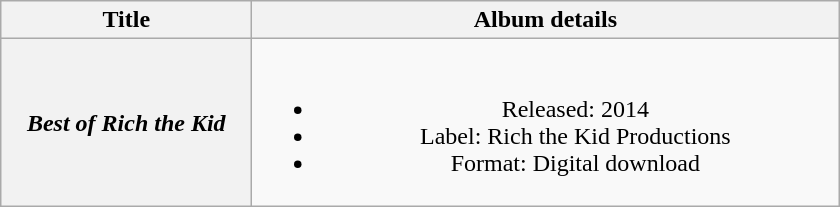<table class="wikitable plainrowheaders" style="text-align:center;">
<tr>
<th rowspan="1" style="width:10em;">Title</th>
<th rowspan="1" style="width:24em;">Album details</th>
</tr>
<tr>
<th scope="row"><em>Best of Rich the Kid</em></th>
<td><br><ul><li>Released: 2014</li><li>Label: Rich the Kid Productions</li><li>Format: Digital download</li></ul></td>
</tr>
</table>
